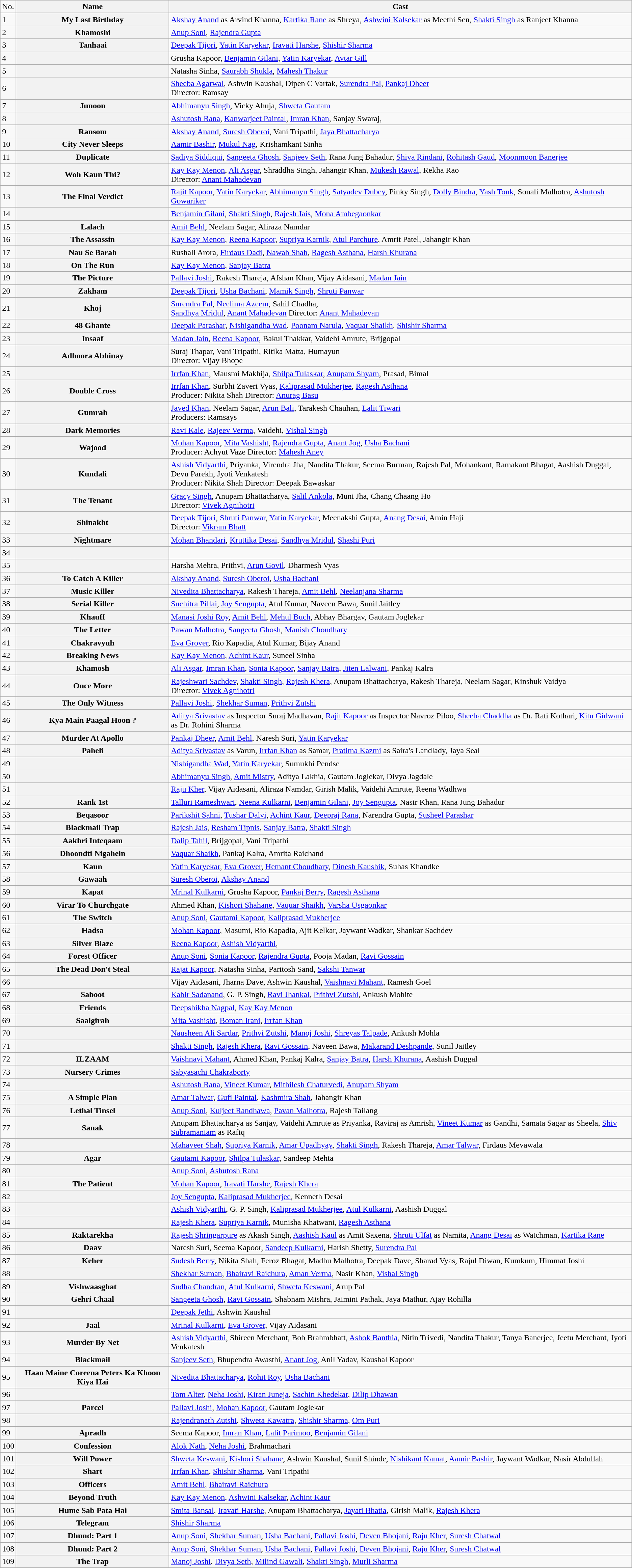<table class="wikitable sortable">
<tr>
<td>No.</td>
<th>Name</th>
<th>Cast</th>
</tr>
<tr>
<td>1</td>
<th>My Last Birthday</th>
<td><a href='#'>Akshay Anand</a> as Arvind Khanna, <a href='#'>Kartika Rane</a> as Shreya, <a href='#'>Ashwini Kalsekar</a> as Meethi Sen, <a href='#'>Shakti Singh</a> as Ranjeet Khanna</td>
</tr>
<tr>
<td>2</td>
<th>Khamoshi</th>
<td><a href='#'>Anup Soni</a>, <a href='#'>Rajendra Gupta</a></td>
</tr>
<tr>
<td>3</td>
<th>Tanhaai</th>
<td><a href='#'>Deepak Tijori</a>, <a href='#'>Yatin Karyekar</a>, <a href='#'>Iravati Harshe</a>, <a href='#'>Shishir Sharma</a></td>
</tr>
<tr>
<td>4</td>
<th></th>
<td>Grusha Kapoor, <a href='#'>Benjamin Gilani</a>, <a href='#'>Yatin Karyekar</a>, <a href='#'>Avtar Gill</a></td>
</tr>
<tr>
<td>5</td>
<th></th>
<td>Natasha Sinha, <a href='#'>Saurabh Shukla</a>, <a href='#'>Mahesh Thakur</a></td>
</tr>
<tr>
<td>6</td>
<th></th>
<td><a href='#'>Sheeba Agarwal</a>, Ashwin Kaushal, Dipen C Vartak, <a href='#'>Surendra Pal</a>, <a href='#'>Pankaj Dheer</a><br>Director: Ramsay</td>
</tr>
<tr>
<td>7</td>
<th>Junoon</th>
<td><a href='#'>Abhimanyu Singh</a>, Vicky Ahuja, <a href='#'>Shweta Gautam</a></td>
</tr>
<tr>
<td>8</td>
<th></th>
<td><a href='#'>Ashutosh Rana</a>, <a href='#'>Kanwarjeet Paintal</a>, <a href='#'>Imran Khan</a>, Sanjay Swaraj,</td>
</tr>
<tr>
<td>9</td>
<th>Ransom</th>
<td><a href='#'>Akshay Anand</a>, <a href='#'>Suresh Oberoi</a>, Vani Tripathi, <a href='#'>Jaya Bhattacharya</a></td>
</tr>
<tr>
<td>10</td>
<th>City Never Sleeps</th>
<td><a href='#'>Aamir Bashir</a>, <a href='#'>Mukul Nag</a>, Krishamkant Sinha</td>
</tr>
<tr>
<td>11</td>
<th>Duplicate</th>
<td><a href='#'>Sadiya Siddiqui</a>, <a href='#'>Sangeeta Ghosh</a>, <a href='#'>Sanjeev Seth</a>, Rana Jung Bahadur, <a href='#'>Shiva Rindani</a>, <a href='#'>Rohitash Gaud</a>, <a href='#'>Moonmoon Banerjee</a></td>
</tr>
<tr>
<td>12</td>
<th>Woh Kaun Thi?</th>
<td><a href='#'>Kay Kay Menon</a>, <a href='#'>Ali Asgar</a>, Shraddha Singh, Jahangir Khan, <a href='#'>Mukesh Rawal</a>, Rekha Rao<br>Director: <a href='#'>Anant Mahadevan</a></td>
</tr>
<tr>
<td>13</td>
<th>The Final Verdict</th>
<td><a href='#'>Rajit Kapoor</a>, <a href='#'>Yatin Karyekar</a>, <a href='#'>Abhimanyu Singh</a>, <a href='#'>Satyadev Dubey</a>, Pinky Singh, <a href='#'>Dolly Bindra</a>, <a href='#'>Yash Tonk</a>, Sonali Malhotra, <a href='#'>Ashutosh Gowariker</a></td>
</tr>
<tr>
<td>14</td>
<th></th>
<td><a href='#'>Benjamin Gilani</a>, <a href='#'>Shakti Singh</a>, <a href='#'>Rajesh Jais</a>, <a href='#'>Mona Ambegaonkar</a></td>
</tr>
<tr>
<td>15</td>
<th>Lalach</th>
<td><a href='#'>Amit Behl</a>, Neelam Sagar, Aliraza Namdar</td>
</tr>
<tr>
<td>16</td>
<th>The Assassin</th>
<td><a href='#'>Kay Kay Menon</a>, <a href='#'>Reena Kapoor</a>, <a href='#'>Supriya Karnik</a>, <a href='#'>Atul Parchure</a>, Amrit Patel, Jahangir Khan</td>
</tr>
<tr>
<td>17</td>
<th>Nau Se Barah</th>
<td>Rushali Arora, <a href='#'>Firdaus Dadi</a>, <a href='#'>Nawab Shah</a>, <a href='#'>Ragesh Asthana</a>, <a href='#'>Harsh Khurana</a></td>
</tr>
<tr>
<td>18</td>
<th>On The Run</th>
<td><a href='#'>Kay Kay Menon</a>, <a href='#'>Sanjay Batra</a></td>
</tr>
<tr>
<td>19</td>
<th>The Picture</th>
<td><a href='#'>Pallavi Joshi</a>, Rakesh Thareja, Afshan Khan, Vijay Aidasani, <a href='#'>Madan Jain</a></td>
</tr>
<tr>
<td>20</td>
<th>Zakham</th>
<td><a href='#'>Deepak Tijori</a>, <a href='#'>Usha Bachani</a>, <a href='#'>Mamik Singh</a>, <a href='#'>Shruti Panwar</a></td>
</tr>
<tr>
<td>21</td>
<th>Khoj</th>
<td><a href='#'>Surendra Pal</a>, <a href='#'>Neelima Azeem</a>, Sahil Chadha,<br><a href='#'>Sandhya Mridul</a>, <a href='#'>Anant Mahadevan</a> 
Director: <a href='#'>Anant Mahadevan</a></td>
</tr>
<tr>
<td>22</td>
<th>48 Ghante</th>
<td><a href='#'>Deepak Parashar</a>, <a href='#'>Nishigandha Wad</a>, <a href='#'>Poonam Narula</a>, <a href='#'>Vaquar Shaikh</a>, <a href='#'>Shishir Sharma</a></td>
</tr>
<tr>
<td>23</td>
<th>Insaaf</th>
<td><a href='#'>Madan Jain</a>, <a href='#'>Reena Kapoor</a>, Bakul Thakkar, Vaidehi Amrute, Brijgopal</td>
</tr>
<tr>
<td>24</td>
<th>Adhoora Abhinay</th>
<td>Suraj Thapar, Vani Tripathi, Ritika Matta, Humayun<br>Director: Vijay Bhope</td>
</tr>
<tr>
<td>25</td>
<th></th>
<td><a href='#'>Irrfan Khan</a>, Mausmi Makhija, <a href='#'>Shilpa Tulaskar</a>, <a href='#'>Anupam Shyam</a>, Prasad, Bimal</td>
</tr>
<tr>
<td>26</td>
<th>Double Cross</th>
<td><a href='#'>Irrfan Khan</a>, Surbhi Zaveri Vyas, <a href='#'>Kaliprasad Mukherjee</a>, <a href='#'>Ragesh Asthana</a><br>Producer: Nikita Shah
Director: <a href='#'>Anurag Basu</a></td>
</tr>
<tr>
<td>27</td>
<th>Gumrah</th>
<td><a href='#'>Javed Khan</a>, Neelam Sagar, <a href='#'>Arun Bali</a>, Tarakesh Chauhan, <a href='#'>Lalit Tiwari</a><br>Producers: Ramsays</td>
</tr>
<tr>
<td>28</td>
<th>Dark Memories</th>
<td><a href='#'>Ravi Kale</a>, <a href='#'>Rajeev Verma</a>, Vaidehi, <a href='#'>Vishal Singh</a></td>
</tr>
<tr>
<td>29</td>
<th>Wajood</th>
<td><a href='#'>Mohan Kapoor</a>, <a href='#'>Mita Vashisht</a>, <a href='#'>Rajendra Gupta</a>, <a href='#'>Anant Jog</a>, <a href='#'>Usha Bachani</a><br>Producer: Achyut Vaze
Director: <a href='#'>Mahesh Aney</a></td>
</tr>
<tr>
<td>30</td>
<th>Kundali</th>
<td><a href='#'>Ashish Vidyarthi</a>, Priyanka, Virendra Jha, Nandita Thakur, Seema Burman, Rajesh Pal, Mohankant, Ramakant Bhagat, Aashish Duggal, Devu Parekh, Jyoti Venkatesh<br>Producer: Nikita Shah
Director: Deepak Bawaskar</td>
</tr>
<tr>
<td>31</td>
<th>The Tenant</th>
<td><a href='#'>Gracy Singh</a>, Anupam Bhattacharya, <a href='#'>Salil Ankola</a>, Muni Jha, Chang Chaang Ho<br>Director: <a href='#'>Vivek Agnihotri</a></td>
</tr>
<tr>
<td>32</td>
<th>Shinakht</th>
<td><a href='#'>Deepak Tijori</a>, <a href='#'>Shruti Panwar</a>, <a href='#'>Yatin Karyekar</a>, Meenakshi Gupta, <a href='#'>Anang Desai</a>, Amin Haji<br>Director: <a href='#'>Vikram Bhatt</a></td>
</tr>
<tr>
<td>33</td>
<th>Nightmare</th>
<td><a href='#'>Mohan Bhandari</a>, <a href='#'>Kruttika Desai</a>, <a href='#'>Sandhya Mridul</a>, <a href='#'>Shashi Puri</a></td>
</tr>
<tr>
<td>34</td>
<th></th>
<td></td>
</tr>
<tr>
<td>35</td>
<th></th>
<td>Harsha Mehra, Prithvi, <a href='#'>Arun Govil</a>, Dharmesh Vyas</td>
</tr>
<tr>
<td>36</td>
<th>To Catch A Killer</th>
<td><a href='#'>Akshay Anand</a>, <a href='#'>Suresh Oberoi</a>, <a href='#'>Usha Bachani</a></td>
</tr>
<tr>
<td>37</td>
<th>Music Killer</th>
<td><a href='#'>Nivedita Bhattacharya</a>, Rakesh Thareja, <a href='#'>Amit Behl</a>, <a href='#'>Neelanjana Sharma</a></td>
</tr>
<tr>
<td>38</td>
<th>Serial Killer</th>
<td><a href='#'>Suchitra Pillai</a>, <a href='#'>Joy Sengupta</a>, Atul Kumar, Naveen Bawa, Sunil Jaitley</td>
</tr>
<tr>
<td>39</td>
<th>Khauff</th>
<td><a href='#'>Manasi Joshi Roy</a>, <a href='#'>Amit Behl</a>, <a href='#'>Mehul Buch</a>, Abhay Bhargav, Gautam Joglekar</td>
</tr>
<tr>
<td>40</td>
<th>The Letter</th>
<td><a href='#'>Pawan Malhotra</a>, <a href='#'>Sangeeta Ghosh</a>, <a href='#'>Manish Choudhary</a></td>
</tr>
<tr>
<td>41</td>
<th>Chakravyuh</th>
<td><a href='#'>Eva Grover</a>, Rio Kapadia, Atul Kumar, Bijay Anand</td>
</tr>
<tr>
<td>42</td>
<th>Breaking News</th>
<td><a href='#'>Kay Kay Menon</a>, <a href='#'>Achint Kaur</a>, Suneel Sinha</td>
</tr>
<tr>
<td>43</td>
<th>Khamosh</th>
<td><a href='#'>Ali Asgar</a>, <a href='#'>Imran Khan</a>, <a href='#'>Sonia Kapoor</a>, <a href='#'>Sanjay Batra</a>, <a href='#'>Jiten Lalwani</a>, Pankaj Kalra</td>
</tr>
<tr>
<td>44</td>
<th>Once More</th>
<td><a href='#'>Rajeshwari Sachdev</a>, <a href='#'>Shakti Singh</a>, <a href='#'>Rajesh Khera</a>, Anupam Bhattacharya, Rakesh Thareja, Neelam Sagar, Kinshuk Vaidya<br>Director: <a href='#'>Vivek Agnihotri</a></td>
</tr>
<tr>
<td>45</td>
<th>The Only Witness</th>
<td><a href='#'>Pallavi Joshi</a>, <a href='#'>Shekhar Suman</a>, <a href='#'>Prithvi Zutshi</a></td>
</tr>
<tr>
<td>46</td>
<th>Kya Main Paagal Hoon ?</th>
<td><a href='#'>Aditya Srivastav</a> as Inspector Suraj Madhavan, <a href='#'>Rajit Kapoor</a> as Inspector Navroz Piloo, <a href='#'>Sheeba Chaddha</a> as Dr. Rati Kothari, <a href='#'>Kitu Gidwani</a> as Dr. Rohini Sharma</td>
</tr>
<tr>
<td>47</td>
<th>Murder At Apollo</th>
<td><a href='#'>Pankaj Dheer</a>, <a href='#'>Amit Behl</a>, Naresh Suri, <a href='#'>Yatin Karyekar</a></td>
</tr>
<tr>
<td>48</td>
<th>Paheli</th>
<td><a href='#'>Aditya Srivastav</a> as Varun, <a href='#'>Irrfan Khan</a> as Samar, <a href='#'>Pratima Kazmi</a> as Saira's Landlady, Jaya Seal</td>
</tr>
<tr>
<td>49</td>
<th></th>
<td><a href='#'>Nishigandha Wad</a>, <a href='#'>Yatin Karyekar</a>, Sumukhi Pendse</td>
</tr>
<tr>
<td>50</td>
<th></th>
<td><a href='#'>Abhimanyu Singh</a>, <a href='#'>Amit Mistry</a>, Aditya Lakhia, Gautam Joglekar, Divya Jagdale</td>
</tr>
<tr>
<td>51</td>
<th></th>
<td><a href='#'>Raju Kher</a>, Vijay Aidasani, Aliraza Namdar, Girish Malik, Vaidehi Amrute, Reena Wadhwa</td>
</tr>
<tr>
<td>52</td>
<th>Rank 1st</th>
<td><a href='#'>Talluri Rameshwari</a>, <a href='#'>Neena Kulkarni</a>, <a href='#'>Benjamin Gilani</a>, <a href='#'>Joy Sengupta</a>, Nasir Khan, Rana Jung Bahadur</td>
</tr>
<tr>
<td>53</td>
<th>Beqasoor</th>
<td><a href='#'>Parikshit Sahni</a>, <a href='#'>Tushar Dalvi</a>, <a href='#'>Achint Kaur</a>, <a href='#'>Deepraj Rana</a>, Narendra Gupta, <a href='#'>Susheel Parashar</a></td>
</tr>
<tr>
<td>54</td>
<th>Blackmail Trap</th>
<td><a href='#'>Rajesh Jais</a>, <a href='#'>Resham Tipnis</a>, <a href='#'>Sanjay Batra</a>, <a href='#'>Shakti Singh</a></td>
</tr>
<tr>
<td>55</td>
<th>Aakhri Inteqaam</th>
<td><a href='#'>Dalip Tahil</a>, Brijgopal, Vani Tripathi</td>
</tr>
<tr>
<td>56</td>
<th>Dhoondti Nigahein</th>
<td><a href='#'>Vaquar Shaikh</a>, Pankaj Kalra, Amrita Raichand</td>
</tr>
<tr>
<td>57</td>
<th>Kaun</th>
<td><a href='#'>Yatin Karyekar</a>, <a href='#'>Eva Grover</a>, <a href='#'>Hemant Choudhary</a>, <a href='#'>Dinesh Kaushik</a>, Suhas Khandke</td>
</tr>
<tr>
<td>58</td>
<th>Gawaah</th>
<td><a href='#'>Suresh Oberoi</a>, <a href='#'>Akshay Anand</a></td>
</tr>
<tr>
<td>59</td>
<th>Kapat</th>
<td><a href='#'>Mrinal Kulkarni</a>, Grusha Kapoor, <a href='#'>Pankaj Berry</a>, <a href='#'>Ragesh Asthana</a></td>
</tr>
<tr>
<td>60</td>
<th>Virar To Churchgate</th>
<td>Ahmed Khan, <a href='#'>Kishori Shahane</a>, <a href='#'>Vaquar Shaikh</a>, <a href='#'>Varsha Usgaonkar</a></td>
</tr>
<tr>
<td>61</td>
<th>The Switch</th>
<td><a href='#'>Anup Soni</a>, <a href='#'>Gautami Kapoor</a>, <a href='#'>Kaliprasad Mukherjee</a></td>
</tr>
<tr>
<td>62</td>
<th>Hadsa</th>
<td><a href='#'>Mohan Kapoor</a>, Masumi, Rio Kapadia, Ajit Kelkar, Jaywant Wadkar, Shankar Sachdev</td>
</tr>
<tr>
<td>63</td>
<th>Silver Blaze</th>
<td><a href='#'>Reena Kapoor</a>, <a href='#'>Ashish Vidyarthi</a>,</td>
</tr>
<tr>
<td>64</td>
<th>Forest Officer</th>
<td><a href='#'>Anup Soni</a>, <a href='#'>Sonia Kapoor</a>, <a href='#'>Rajendra Gupta</a>, Pooja Madan, <a href='#'>Ravi Gossain</a></td>
</tr>
<tr>
<td>65</td>
<th>The Dead Don't Steal</th>
<td><a href='#'>Rajat Kapoor</a>, Natasha Sinha, Paritosh Sand, <a href='#'>Sakshi Tanwar</a></td>
</tr>
<tr>
<td>66</td>
<th></th>
<td>Vijay Aidasani, Jharna Dave, Ashwin Kaushal, <a href='#'>Vaishnavi Mahant</a>, Ramesh Goel</td>
</tr>
<tr>
<td>67</td>
<th>Saboot</th>
<td><a href='#'>Kabir Sadanand</a>, G. P. Singh, <a href='#'>Ravi Jhankal</a>, <a href='#'>Prithvi Zutshi</a>, Ankush Mohite</td>
</tr>
<tr>
<td>68</td>
<th>Friends</th>
<td><a href='#'>Deepshikha Nagpal</a>, <a href='#'>Kay Kay Menon</a></td>
</tr>
<tr>
<td>69</td>
<th>Saalgirah</th>
<td><a href='#'>Mita Vashisht</a>, <a href='#'>Boman Irani</a>, <a href='#'>Irrfan Khan</a></td>
</tr>
<tr>
<td>70</td>
<th></th>
<td><a href='#'>Nausheen Ali Sardar</a>, <a href='#'>Prithvi Zutshi</a>, <a href='#'>Manoj Joshi</a>, <a href='#'>Shreyas Talpade</a>, Ankush Mohla</td>
</tr>
<tr>
<td>71</td>
<th></th>
<td><a href='#'>Shakti Singh</a>, <a href='#'>Rajesh Khera</a>, <a href='#'>Ravi Gossain</a>, Naveen Bawa, <a href='#'>Makarand Deshpande</a>, Sunil Jaitley</td>
</tr>
<tr>
<td>72</td>
<th>ILZAAM</th>
<td><a href='#'>Vaishnavi Mahant</a>, Ahmed Khan, Pankaj Kalra, <a href='#'>Sanjay Batra</a>, <a href='#'>Harsh Khurana</a>, Aashish Duggal</td>
</tr>
<tr>
<td>73</td>
<th>Nursery Crimes</th>
<td><a href='#'>Sabyasachi Chakraborty</a></td>
</tr>
<tr>
<td>74</td>
<th></th>
<td><a href='#'>Ashutosh Rana</a>, <a href='#'>Vineet Kumar</a>, <a href='#'>Mithilesh Chaturvedi</a>, <a href='#'>Anupam Shyam</a></td>
</tr>
<tr>
<td>75</td>
<th>A Simple Plan</th>
<td><a href='#'>Amar Talwar</a>, <a href='#'>Gufi Paintal</a>, <a href='#'>Kashmira Shah</a>, Jahangir Khan</td>
</tr>
<tr>
<td>76</td>
<th>Lethal Tinsel</th>
<td><a href='#'>Anup Soni</a>, <a href='#'>Kuljeet Randhawa</a>, <a href='#'>Pavan Malhotra</a>, Rajesh Tailang</td>
</tr>
<tr>
<td>77</td>
<th>Sanak</th>
<td>Anupam Bhattacharya as Sanjay, Vaidehi Amrute as Priyanka, Raviraj as Amrish, <a href='#'>Vineet Kumar</a> as Gandhi, Samata Sagar as Sheela, <a href='#'>Shiv Subramaniam</a> as Rafiq</td>
</tr>
<tr>
<td>78</td>
<th></th>
<td><a href='#'>Mahaveer Shah</a>, <a href='#'>Supriya Karnik</a>, <a href='#'>Amar Upadhyay</a>, <a href='#'>Shakti Singh</a>, Rakesh Thareja, <a href='#'>Amar Talwar</a>, Firdaus Mevawala</td>
</tr>
<tr>
<td>79</td>
<th>Agar</th>
<td><a href='#'>Gautami Kapoor</a>, <a href='#'>Shilpa Tulaskar</a>, Sandeep Mehta</td>
</tr>
<tr>
<td>80</td>
<th></th>
<td><a href='#'>Anup Soni</a>, <a href='#'>Ashutosh Rana</a></td>
</tr>
<tr>
<td>81</td>
<th>The Patient</th>
<td><a href='#'>Mohan Kapoor</a>, <a href='#'>Iravati Harshe</a>, <a href='#'>Rajesh Khera</a></td>
</tr>
<tr>
<td>82</td>
<th></th>
<td><a href='#'>Joy Sengupta</a>, <a href='#'>Kaliprasad Mukherjee</a>, Kenneth Desai</td>
</tr>
<tr>
<td>83</td>
<th></th>
<td><a href='#'>Ashish Vidyarthi</a>, G. P. Singh, <a href='#'>Kaliprasad Mukherjee</a>, <a href='#'>Atul Kulkarni</a>, Aashish Duggal</td>
</tr>
<tr>
<td>84</td>
<th></th>
<td><a href='#'>Rajesh Khera</a>, <a href='#'>Supriya Karnik</a>, Munisha Khatwani, <a href='#'>Ragesh Asthana</a></td>
</tr>
<tr>
<td>85</td>
<th>Raktarekha</th>
<td><a href='#'>Rajesh Shringarpure</a> as Akash Singh, <a href='#'>Aashish Kaul</a> as Amit Saxena, <a href='#'>Shruti Ulfat</a> as Namita, <a href='#'>Anang Desai</a> as Watchman, <a href='#'>Kartika Rane</a></td>
</tr>
<tr>
<td>86</td>
<th>Daav</th>
<td>Naresh Suri, Seema Kapoor, <a href='#'>Sandeep Kulkarni</a>, Harish Shetty, <a href='#'>Surendra Pal</a></td>
</tr>
<tr>
<td>87</td>
<th>Keher</th>
<td><a href='#'>Sudesh Berry</a>, Nikita Shah, Feroz Bhagat, Madhu Malhotra, Deepak Dave, Sharad Vyas, Rajul Diwan, Kumkum, Himmat Joshi</td>
</tr>
<tr>
<td>88</td>
<th></th>
<td><a href='#'>Shekhar Suman</a>, <a href='#'>Bhairavi Raichura</a>, <a href='#'>Aman Verma</a>, Nasir Khan, <a href='#'>Vishal Singh</a></td>
</tr>
<tr>
<td>89</td>
<th>Vishwaasghat</th>
<td><a href='#'>Sudha Chandran</a>, <a href='#'>Atul Kulkarni</a>, <a href='#'>Shweta Keswani</a>, Arup Pal</td>
</tr>
<tr>
<td>90</td>
<th>Gehri Chaal</th>
<td><a href='#'>Sangeeta Ghosh</a>, <a href='#'>Ravi Gossain</a>, Shabnam Mishra, Jaimini Pathak, Jaya Mathur, Ajay Rohilla</td>
</tr>
<tr>
<td>91</td>
<th></th>
<td><a href='#'>Deepak Jethi</a>, Ashwin Kaushal</td>
</tr>
<tr>
<td>92</td>
<th>Jaal</th>
<td><a href='#'>Mrinal Kulkarni</a>, <a href='#'>Eva Grover</a>, Vijay Aidasani</td>
</tr>
<tr>
<td>93</td>
<th>Murder By Net</th>
<td><a href='#'>Ashish Vidyarthi</a>, Shireen Merchant, Bob Brahmbhatt, <a href='#'>Ashok Banthia</a>, Nitin Trivedi, Nandita Thakur, Tanya Banerjee, Jeetu Merchant, Jyoti Venkatesh</td>
</tr>
<tr>
<td>94</td>
<th>Blackmail</th>
<td><a href='#'>Sanjeev Seth</a>, Bhupendra Awasthi, <a href='#'>Anant Jog</a>, Anil Yadav, Kaushal Kapoor</td>
</tr>
<tr>
<td>95</td>
<th>Haan Maine Coreena Peters Ka Khoon Kiya Hai</th>
<td><a href='#'>Nivedita Bhattacharya</a>, <a href='#'>Rohit Roy</a>, <a href='#'>Usha Bachani</a></td>
</tr>
<tr>
<td>96</td>
<th></th>
<td><a href='#'>Tom Alter</a>, <a href='#'>Neha Joshi</a>, <a href='#'>Kiran Juneja</a>, <a href='#'>Sachin Khedekar</a>, <a href='#'>Dilip Dhawan</a></td>
</tr>
<tr>
<td>97</td>
<th>Parcel</th>
<td><a href='#'>Pallavi Joshi</a>, <a href='#'>Mohan Kapoor</a>, Gautam Joglekar</td>
</tr>
<tr>
<td>98</td>
<th></th>
<td><a href='#'>Rajendranath Zutshi</a>, <a href='#'>Shweta Kawatra</a>, <a href='#'>Shishir Sharma</a>, <a href='#'>Om Puri</a></td>
</tr>
<tr>
<td>99</td>
<th>Apradh</th>
<td>Seema Kapoor, <a href='#'>Imran Khan</a>, <a href='#'>Lalit Parimoo</a>, <a href='#'>Benjamin Gilani</a></td>
</tr>
<tr>
<td>100</td>
<th>Confession</th>
<td><a href='#'>Alok Nath</a>, <a href='#'>Neha Joshi</a>, Brahmachari</td>
</tr>
<tr>
<td>101</td>
<th>Will Power</th>
<td><a href='#'>Shweta Keswani</a>, <a href='#'>Kishori Shahane</a>, Ashwin Kaushal, Sunil Shinde, <a href='#'>Nishikant Kamat</a>, <a href='#'>Aamir Bashir</a>, Jaywant Wadkar, Nasir Abdullah</td>
</tr>
<tr>
<td>102</td>
<th>Shart</th>
<td><a href='#'>Irrfan Khan</a>, <a href='#'>Shishir Sharma</a>, Vani Tripathi</td>
</tr>
<tr>
<td>103</td>
<th>Officers</th>
<td><a href='#'>Amit Behl</a>, <a href='#'>Bhairavi Raichura</a></td>
</tr>
<tr>
<td>104</td>
<th>Beyond Truth</th>
<td><a href='#'>Kay Kay Menon</a>, <a href='#'>Ashwini Kalsekar</a>, <a href='#'>Achint Kaur</a></td>
</tr>
<tr>
<td>105</td>
<th>Hume Sab Pata Hai</th>
<td><a href='#'>Smita Bansal</a>, <a href='#'>Iravati Harshe</a>, Anupam Bhattacharya, <a href='#'>Jayati Bhatia</a>, Girish Malik, <a href='#'>Rajesh Khera</a></td>
</tr>
<tr>
<td>106</td>
<th>Telegram</th>
<td><a href='#'>Shishir Sharma</a></td>
</tr>
<tr>
<td>107</td>
<th>Dhund: Part 1</th>
<td><a href='#'>Anup Soni</a>, <a href='#'>Shekhar Suman</a>, <a href='#'>Usha Bachani</a>, <a href='#'>Pallavi Joshi</a>, <a href='#'>Deven Bhojani</a>, <a href='#'>Raju Kher</a>, <a href='#'>Suresh Chatwal</a></td>
</tr>
<tr>
<td>108</td>
<th>Dhund: Part 2</th>
<td><a href='#'>Anup Soni</a>, <a href='#'>Shekhar Suman</a>, <a href='#'>Usha Bachani</a>, <a href='#'>Pallavi Joshi</a>, <a href='#'>Deven Bhojani</a>, <a href='#'>Raju Kher</a>, <a href='#'>Suresh Chatwal</a></td>
</tr>
<tr>
<td>109</td>
<th>The Trap</th>
<td><a href='#'>Manoj Joshi</a>, <a href='#'>Divya Seth</a>, <a href='#'>Milind Gawali</a>, <a href='#'>Shakti Singh</a>, <a href='#'>Murli Sharma</a></td>
</tr>
<tr>
</tr>
</table>
